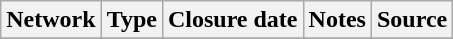<table class="wikitable sortable">
<tr>
<th>Network</th>
<th>Type</th>
<th>Closure date</th>
<th>Notes</th>
<th>Source</th>
</tr>
<tr>
</tr>
</table>
